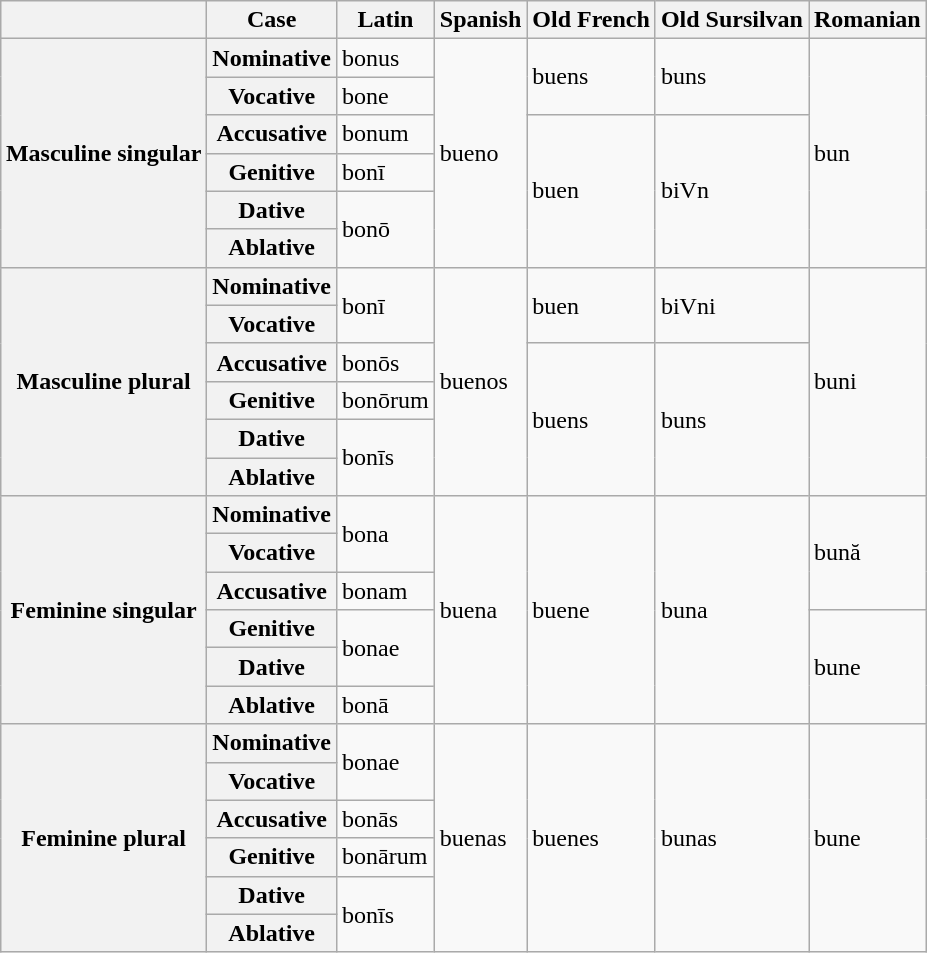<table class="wikitable" style="float: right; clear: right; margin:10px">
<tr>
<th></th>
<th>Case</th>
<th>Latin</th>
<th>Spanish</th>
<th>Old French</th>
<th>Old Sursilvan</th>
<th>Romanian</th>
</tr>
<tr>
<th rowspan=6>Masculine singular</th>
<th>Nominative</th>
<td>bonus</td>
<td rowspan=6>bueno</td>
<td rowspan=2>buens</td>
<td rowspan=2>buns</td>
<td rowspan=6>bun</td>
</tr>
<tr>
<th>Vocative</th>
<td>bone</td>
</tr>
<tr>
<th>Accusative</th>
<td>bonum</td>
<td rowspan=4>buen</td>
<td rowspan=4>biVn</td>
</tr>
<tr>
<th>Genitive</th>
<td>bonī</td>
</tr>
<tr>
<th>Dative</th>
<td rowspan="2">bonō</td>
</tr>
<tr>
<th>Ablative</th>
</tr>
<tr>
<th rowspan=6>Masculine plural</th>
<th>Nominative</th>
<td rowspan="2">bonī</td>
<td rowspan=6>buenos</td>
<td rowspan=2>buen</td>
<td rowspan=2>biVni</td>
<td rowspan=6>buni</td>
</tr>
<tr>
<th>Vocative</th>
</tr>
<tr>
<th>Accusative</th>
<td>bonōs</td>
<td rowspan=4>buens</td>
<td rowspan=4>buns</td>
</tr>
<tr>
<th>Genitive</th>
<td>bonōrum</td>
</tr>
<tr>
<th>Dative</th>
<td rowspan="2">bonīs</td>
</tr>
<tr>
<th>Ablative</th>
</tr>
<tr>
<th rowspan=6>Feminine singular</th>
<th>Nominative</th>
<td rowspan="2">bona</td>
<td rowspan=6>buena</td>
<td rowspan=6>buene</td>
<td rowspan=6>buna</td>
<td rowspan=3>bună</td>
</tr>
<tr>
<th>Vocative</th>
</tr>
<tr>
<th>Accusative</th>
<td>bonam</td>
</tr>
<tr>
<th>Genitive</th>
<td rowspan="2">bonae</td>
<td rowspan=3>bune</td>
</tr>
<tr>
<th>Dative</th>
</tr>
<tr>
<th>Ablative</th>
<td>bonā</td>
</tr>
<tr>
<th rowspan=6>Feminine plural</th>
<th>Nominative</th>
<td rowspan="2">bonae</td>
<td rowspan=6>buenas</td>
<td rowspan=6>buenes</td>
<td rowspan=6>bunas</td>
<td rowspan=6>bune</td>
</tr>
<tr>
<th>Vocative</th>
</tr>
<tr>
<th>Accusative</th>
<td>bonās</td>
</tr>
<tr>
<th>Genitive</th>
<td>bonārum</td>
</tr>
<tr>
<th>Dative</th>
<td rowspan="2">bonīs</td>
</tr>
<tr>
<th>Ablative</th>
</tr>
</table>
